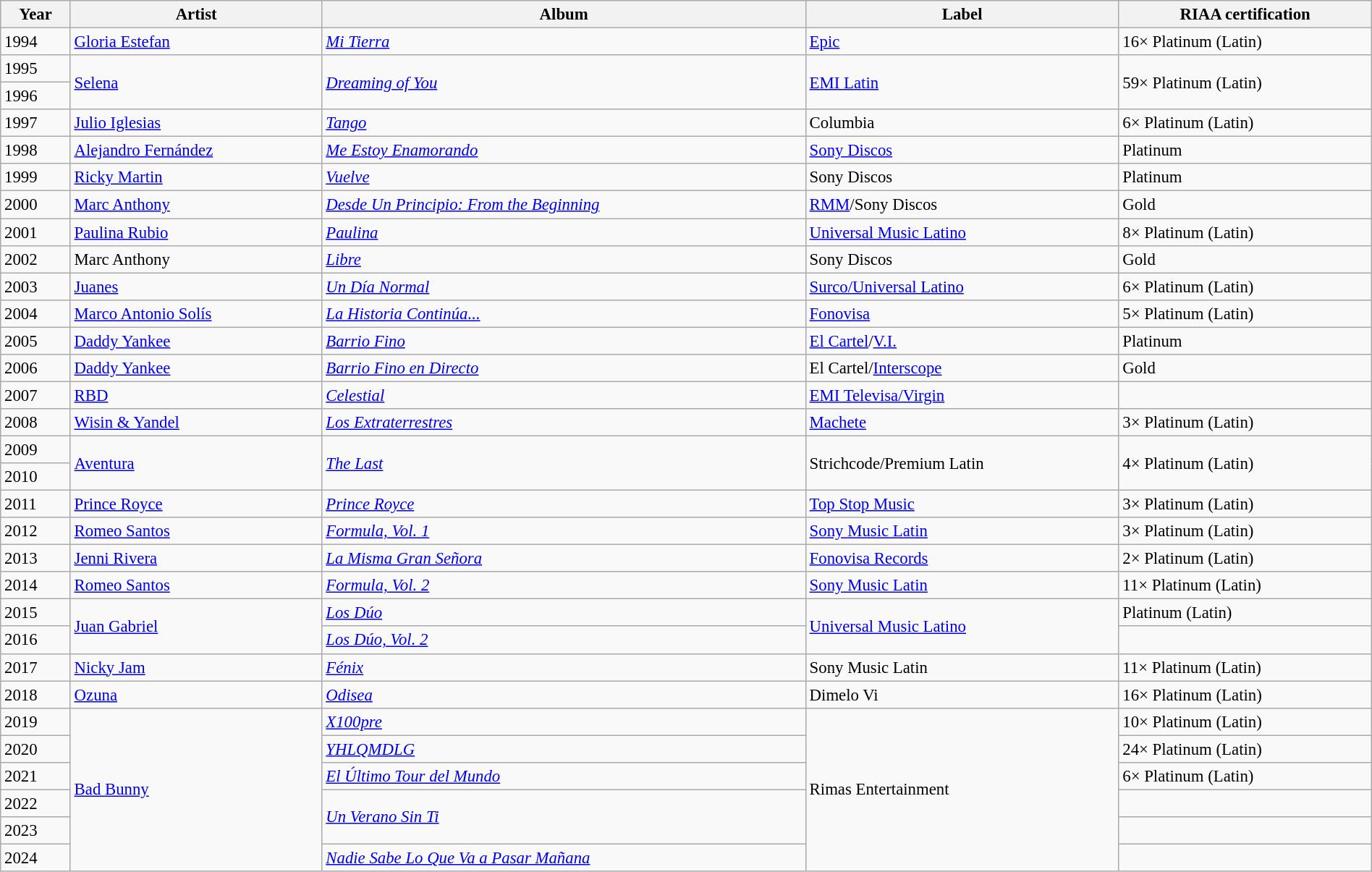<table class="wikitable sortable" width="100%" style="font-size: 0.95em">
<tr>
<th><strong>Year</strong></th>
<th><strong>Artist</strong></th>
<th><strong>Album</strong></th>
<th><strong>Label</strong></th>
<th><strong>RIAA certification</strong></th>
</tr>
<tr>
<td>1994</td>
<td><a href='#'>Gloria Estefan</a></td>
<td><em><a href='#'>Mi Tierra</a></em></td>
<td><a href='#'>Epic</a></td>
<td>16× Platinum (Latin)</td>
</tr>
<tr>
<td>1995</td>
<td rowspan="2"><a href='#'>Selena</a></td>
<td rowspan="2"><em><a href='#'>Dreaming of You</a></em></td>
<td rowspan="2"><a href='#'>EMI Latin</a></td>
<td rowspan="2">59× Platinum (Latin)</td>
</tr>
<tr>
<td>1996</td>
</tr>
<tr>
<td>1997</td>
<td><a href='#'>Julio Iglesias</a></td>
<td><em><a href='#'>Tango</a></em></td>
<td>Columbia</td>
<td>6× Platinum (Latin)</td>
</tr>
<tr>
<td>1998</td>
<td><a href='#'>Alejandro Fernández</a></td>
<td><em><a href='#'>Me Estoy Enamorando</a></em></td>
<td><a href='#'>Sony Discos</a></td>
<td>Platinum</td>
</tr>
<tr>
<td>1999</td>
<td><a href='#'>Ricky Martin</a></td>
<td><em><a href='#'>Vuelve</a></em></td>
<td>Sony Discos</td>
<td>Platinum</td>
</tr>
<tr>
<td>2000</td>
<td><a href='#'>Marc Anthony</a></td>
<td><em><a href='#'>Desde Un Principio: From the Beginning</a></em></td>
<td><a href='#'>RMM</a>/Sony Discos</td>
<td>Gold</td>
</tr>
<tr>
<td>2001</td>
<td><a href='#'>Paulina Rubio</a></td>
<td><em><a href='#'>Paulina</a></em></td>
<td><a href='#'>Universal Music Latino</a></td>
<td>8× Platinum (Latin)</td>
</tr>
<tr>
<td>2002</td>
<td>Marc Anthony</td>
<td><em><a href='#'>Libre</a></em></td>
<td>Sony Discos</td>
<td>Gold </td>
</tr>
<tr>
<td>2003</td>
<td><a href='#'>Juanes</a></td>
<td><em><a href='#'>Un Día Normal</a></em></td>
<td><a href='#'>Surco/Universal Latino</a></td>
<td>6× Platinum (Latin)</td>
</tr>
<tr>
<td>2004</td>
<td><a href='#'>Marco Antonio Solís</a></td>
<td><em><a href='#'>La Historia Continúa...</a></em></td>
<td><a href='#'>Fonovisa</a></td>
<td>5× Platinum (Latin)</td>
</tr>
<tr>
<td>2005</td>
<td><a href='#'>Daddy Yankee</a></td>
<td><em><a href='#'>Barrio Fino</a></em></td>
<td><a href='#'>El Cartel</a>/<a href='#'>V.I.</a></td>
<td Platinum>Platinum</td>
</tr>
<tr>
<td>2006</td>
<td><a href='#'>Daddy Yankee</a></td>
<td><em><a href='#'>Barrio Fino en Directo</a></em></td>
<td>El Cartel/<a href='#'>Interscope</a></td>
<td>Gold</td>
</tr>
<tr>
<td>2007</td>
<td><a href='#'>RBD</a></td>
<td><em><a href='#'>Celestial</a></em></td>
<td><a href='#'>EMI Televisa/Virgin</a></td>
<td></td>
</tr>
<tr>
<td>2008</td>
<td><a href='#'>Wisin & Yandel</a></td>
<td><em><a href='#'>Los Extraterrestres</a></em></td>
<td><a href='#'>Machete</a></td>
<td>3× Platinum (Latin)</td>
</tr>
<tr>
<td>2009</td>
<td rowspan="2"><a href='#'>Aventura</a></td>
<td rowspan="2"><em><a href='#'>The Last</a></em></td>
<td rowspan="2">Strichcode/Premium Latin</td>
<td rowspan="2">4× Platinum (Latin)</td>
</tr>
<tr>
<td>2010</td>
</tr>
<tr>
<td>2011</td>
<td><a href='#'>Prince Royce</a></td>
<td><em><a href='#'>Prince Royce</a></em></td>
<td><a href='#'>Top Stop Music</a></td>
<td>3× Platinum (Latin)</td>
</tr>
<tr>
<td>2012</td>
<td><a href='#'>Romeo Santos</a></td>
<td><em><a href='#'>Formula, Vol. 1</a></em></td>
<td><a href='#'>Sony Music Latin</a></td>
<td>3× Platinum (Latin)</td>
</tr>
<tr>
<td>2013</td>
<td><a href='#'>Jenni Rivera</a></td>
<td><em><a href='#'>La Misma Gran Señora</a></em></td>
<td><a href='#'>Fonovisa Records</a></td>
<td>2× Platinum (Latin)</td>
</tr>
<tr>
<td>2014</td>
<td><a href='#'>Romeo Santos</a></td>
<td><em><a href='#'>Formula, Vol. 2</a></em></td>
<td><a href='#'>Sony Music Latin</a></td>
<td>11× Platinum (Latin)</td>
</tr>
<tr>
<td>2015</td>
<td rowspan="2"><a href='#'>Juan Gabriel</a></td>
<td><em><a href='#'>Los Dúo</a></em></td>
<td rowspan="2"><a href='#'>Universal Music Latino</a></td>
<td>Platinum (Latin)</td>
</tr>
<tr>
<td>2016</td>
<td><em><a href='#'>Los Dúo, Vol. 2</a></em></td>
<td></td>
</tr>
<tr>
<td>2017</td>
<td><a href='#'>Nicky Jam</a></td>
<td><em><a href='#'>Fénix</a></em></td>
<td>Sony Music Latin</td>
<td>11× Platinum (Latin)</td>
</tr>
<tr>
<td>2018</td>
<td><a href='#'>Ozuna</a></td>
<td><em><a href='#'>Odisea</a></em></td>
<td>Dimelo Vi</td>
<td>16× Platinum (Latin)</td>
</tr>
<tr>
<td>2019</td>
<td rowspan="6"><a href='#'>Bad Bunny</a></td>
<td><em><a href='#'>X100pre</a></em></td>
<td rowspan="6">Rimas Entertainment</td>
<td>10× Platinum (Latin)</td>
</tr>
<tr>
<td>2020</td>
<td><em><a href='#'>YHLQMDLG</a></em></td>
<td>24× Platinum (Latin)</td>
</tr>
<tr>
<td>2021</td>
<td><em><a href='#'>El Último Tour del Mundo</a></em></td>
<td>6× Platinum (Latin)</td>
</tr>
<tr>
<td>2022</td>
<td rowspan="2"><em><a href='#'>Un Verano Sin Ti</a></em></td>
<td></td>
</tr>
<tr>
<td>2023</td>
<td></td>
</tr>
<tr>
<td>2024</td>
<td><em><a href='#'>Nadie Sabe Lo Que Va a Pasar Mañana</a></em></td>
<td></td>
</tr>
</table>
